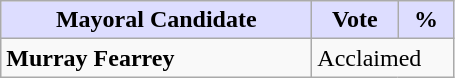<table class="wikitable">
<tr>
<th style="background:#ddf; width:200px;">Mayoral  Candidate</th>
<th style="background:#ddf; width:50px;">Vote</th>
<th style="background:#ddf; width:30px;">%</th>
</tr>
<tr>
<td><strong>Murray Fearrey</strong></td>
<td colspan="2">Acclaimed</td>
</tr>
</table>
